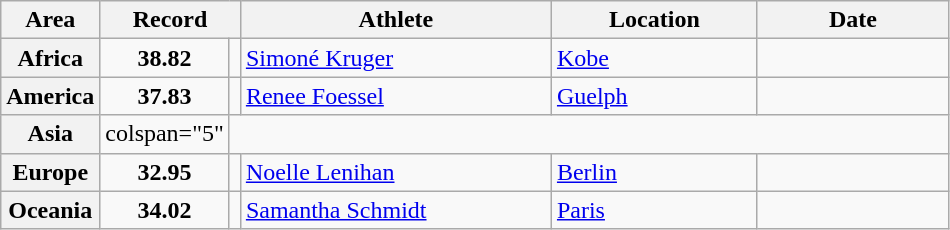<table class="wikitable">
<tr>
<th width="45">Area</th>
<th width="80" colspan="2">Record</th>
<th width="200">Athlete</th>
<th width="130">Location</th>
<th width="120">Date</th>
</tr>
<tr>
<th>Africa</th>
<td align="center"><strong>38.82</strong></td>
<td align="center"><strong></strong></td>
<td> <a href='#'>Simoné Kruger</a></td>
<td> <a href='#'>Kobe</a></td>
<td align="right"></td>
</tr>
<tr>
<th>America</th>
<td align="center"><strong>37.83</strong></td>
<td align="center"></td>
<td> <a href='#'>Renee Foessel</a></td>
<td> <a href='#'>Guelph</a></td>
<td align="right"></td>
</tr>
<tr>
<th>Asia</th>
<td>colspan="5" </td>
</tr>
<tr>
<th>Europe</th>
<td align="center"><strong>32.95</strong></td>
<td align="center"></td>
<td> <a href='#'>Noelle Lenihan</a></td>
<td> <a href='#'>Berlin</a></td>
<td align="right"></td>
</tr>
<tr>
<th>Oceania</th>
<td align="center"><strong>34.02</strong></td>
<td align="center"></td>
<td> <a href='#'>Samantha Schmidt</a></td>
<td> <a href='#'>Paris</a></td>
<td align="right"></td>
</tr>
</table>
